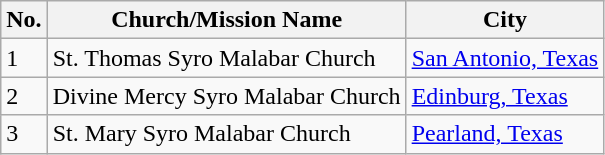<table class="wikitable">
<tr>
<th>No.</th>
<th>Church/Mission Name</th>
<th>City</th>
</tr>
<tr>
<td>1</td>
<td>St. Thomas Syro Malabar Church</td>
<td><a href='#'>San Antonio, Texas</a></td>
</tr>
<tr>
<td>2</td>
<td>Divine Mercy Syro Malabar Church</td>
<td><a href='#'>Edinburg, Texas</a></td>
</tr>
<tr>
<td>3</td>
<td>St. Mary Syro Malabar Church</td>
<td><a href='#'>Pearland, Texas</a></td>
</tr>
</table>
